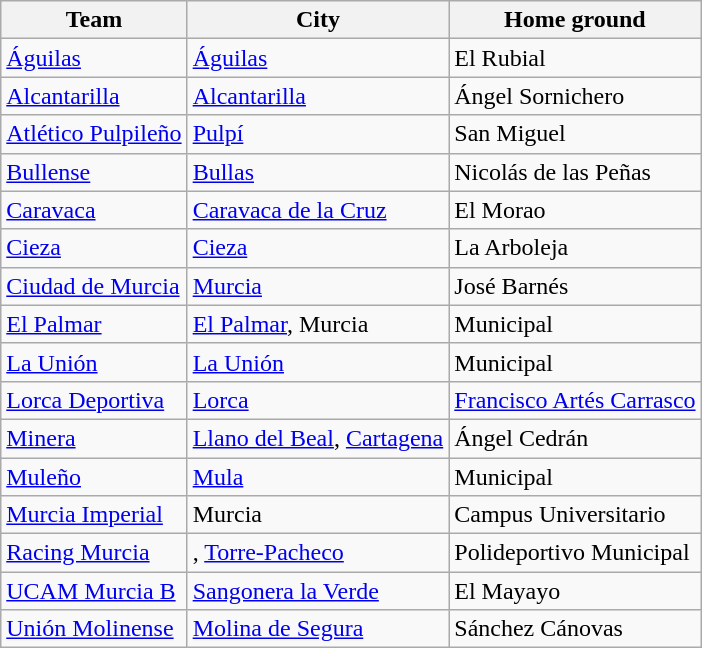<table class="wikitable sortable">
<tr>
<th>Team</th>
<th>City</th>
<th>Home ground</th>
</tr>
<tr>
<td><a href='#'>Águilas</a></td>
<td><a href='#'>Águilas</a></td>
<td>El Rubial</td>
</tr>
<tr>
<td><a href='#'>Alcantarilla</a></td>
<td><a href='#'>Alcantarilla</a></td>
<td>Ángel Sornichero</td>
</tr>
<tr>
<td><a href='#'>Atlético Pulpileño</a></td>
<td><a href='#'>Pulpí</a> </td>
<td>San Miguel</td>
</tr>
<tr>
<td><a href='#'>Bullense</a></td>
<td><a href='#'>Bullas</a></td>
<td>Nicolás de las Peñas</td>
</tr>
<tr>
<td><a href='#'>Caravaca</a></td>
<td><a href='#'>Caravaca de la Cruz</a></td>
<td>El Morao</td>
</tr>
<tr>
<td><a href='#'>Cieza</a></td>
<td><a href='#'>Cieza</a></td>
<td>La Arboleja</td>
</tr>
<tr>
<td><a href='#'>Ciudad de Murcia</a></td>
<td><a href='#'>Murcia</a></td>
<td>José Barnés</td>
</tr>
<tr>
<td><a href='#'>El Palmar</a></td>
<td><a href='#'>El Palmar</a>, Murcia</td>
<td>Municipal</td>
</tr>
<tr>
<td><a href='#'>La Unión</a></td>
<td><a href='#'>La Unión</a></td>
<td>Municipal</td>
</tr>
<tr>
<td><a href='#'>Lorca Deportiva</a></td>
<td><a href='#'>Lorca</a></td>
<td><a href='#'>Francisco Artés Carrasco</a></td>
</tr>
<tr>
<td><a href='#'>Minera</a></td>
<td><a href='#'>Llano del Beal</a>, <a href='#'>Cartagena</a></td>
<td>Ángel Cedrán</td>
</tr>
<tr>
<td><a href='#'>Muleño</a></td>
<td><a href='#'>Mula</a></td>
<td>Municipal</td>
</tr>
<tr>
<td><a href='#'>Murcia Imperial</a></td>
<td>Murcia</td>
<td>Campus Universitario</td>
</tr>
<tr>
<td><a href='#'>Racing Murcia</a></td>
<td>, <a href='#'>Torre-Pacheco</a></td>
<td>Polideportivo Municipal</td>
</tr>
<tr>
<td><a href='#'>UCAM Murcia B</a></td>
<td><a href='#'>Sangonera la Verde</a></td>
<td>El Mayayo</td>
</tr>
<tr>
<td><a href='#'>Unión Molinense</a></td>
<td><a href='#'>Molina de Segura</a></td>
<td>Sánchez Cánovas</td>
</tr>
</table>
